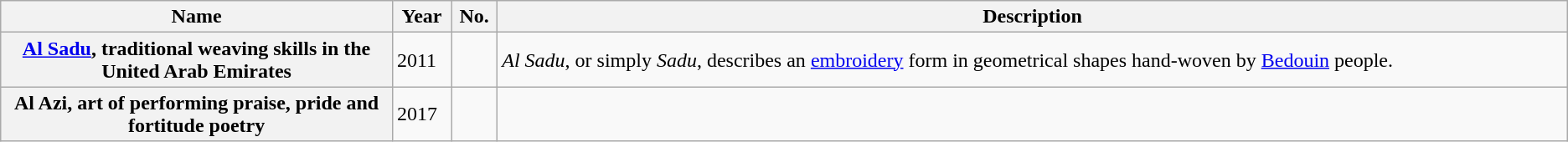<table class="wikitable sortable plainrowheaders">
<tr>
<th style="width:25%">Name</th>
<th>Year</th>
<th>No.</th>
<th class="unsortable">Description</th>
</tr>
<tr>
<th scope="row"><a href='#'>Al Sadu</a>, traditional weaving skills in the United Arab Emirates</th>
<td>2011</td>
<td></td>
<td><em>Al Sadu</em>, or simply <em>Sadu</em>, describes an <a href='#'>embroidery</a> form in geometrical shapes hand-woven by <a href='#'>Bedouin</a> people.</td>
</tr>
<tr>
<th scope="row">Al Azi, art of performing praise, pride and fortitude poetry</th>
<td>2017</td>
<td></td>
<td></td>
</tr>
</table>
